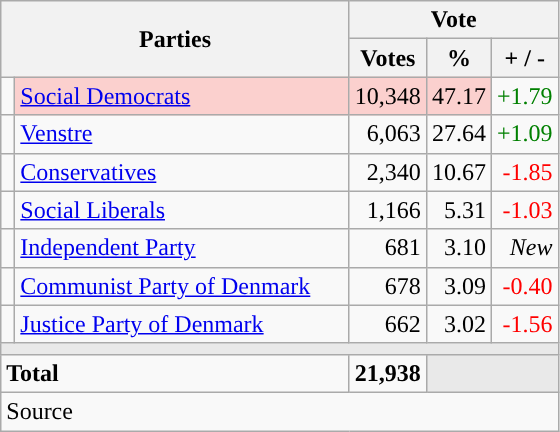<table class="wikitable" style="text-align:right;">
<tr>
<th style="text-align:centre;" rowspan="2" colspan="2" width="225">Parties</th>
<th colspan="3">Vote</th>
</tr>
<tr>
<th width="15">Votes</th>
<th width="15">%</th>
<th width="15">+ / -</th>
</tr>
<tr>
<td width="2" style="color:inherit;background:"></td>
<td bgcolor=#fbd0ce  align="left"><a href='#'>Social Democrats</a></td>
<td bgcolor=#fbd0ce>10,348</td>
<td bgcolor=#fbd0ce>47.17</td>
<td style=color:green;>+1.79</td>
</tr>
<tr>
<td width="2" style="color:inherit;background:"></td>
<td align="left"><a href='#'>Venstre</a></td>
<td>6,063</td>
<td>27.64</td>
<td style=color:green;>+1.09</td>
</tr>
<tr>
<td width="2" style="color:inherit;background:"></td>
<td align="left"><a href='#'>Conservatives</a></td>
<td>2,340</td>
<td>10.67</td>
<td style=color:red;>-1.85</td>
</tr>
<tr>
<td width="2" style="color:inherit;background:"></td>
<td align="left"><a href='#'>Social Liberals</a></td>
<td>1,166</td>
<td>5.31</td>
<td style=color:red;>-1.03</td>
</tr>
<tr>
<td width="2" style="color:inherit;background:"></td>
<td align="left"><a href='#'>Independent Party</a></td>
<td>681</td>
<td>3.10</td>
<td><em>New</em></td>
</tr>
<tr>
<td width="2" style="color:inherit;background:"></td>
<td align="left"><a href='#'>Communist Party of Denmark</a></td>
<td>678</td>
<td>3.09</td>
<td style=color:red;>-0.40</td>
</tr>
<tr>
<td width="2" style="color:inherit;background:"></td>
<td align="left"><a href='#'>Justice Party of Denmark</a></td>
<td>662</td>
<td>3.02</td>
<td style=color:red;>-1.56</td>
</tr>
<tr>
<td colspan="7" bgcolor="#E9E9E9"></td>
</tr>
<tr>
<td align="left" colspan="2"><strong>Total</strong></td>
<td><strong>21,938</strong></td>
<td bgcolor="#E9E9E9" colspan="2"></td>
</tr>
<tr>
<td align="left" colspan="6">Source</td>
</tr>
</table>
